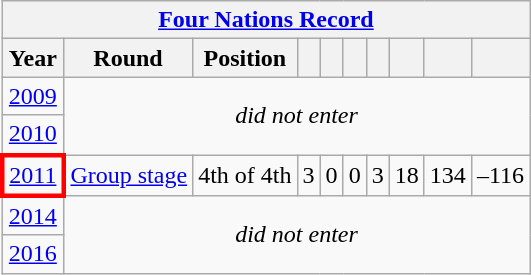<table class="wikitable" style="text-align: center;">
<tr>
<th colspan=10><a href='#'>Four Nations Record</a></th>
</tr>
<tr>
<th>Year</th>
<th>Round</th>
<th>Position</th>
<th></th>
<th></th>
<th></th>
<th></th>
<th></th>
<th></th>
<th></th>
</tr>
<tr>
<td> <a href='#'>2009</a></td>
<td colspan=9 rowspan=2><em>did not enter</em></td>
</tr>
<tr>
<td> <a href='#'>2010</a></td>
</tr>
<tr>
<td style="border: 3px solid red"> <a href='#'>2011</a></td>
<td><a href='#'>Group stage</a></td>
<td>4th of 4th</td>
<td>3</td>
<td>0</td>
<td>0</td>
<td>3</td>
<td>18</td>
<td>134</td>
<td>–116</td>
</tr>
<tr>
<td> <a href='#'>2014</a></td>
<td colspan=9 rowspan=2><em>did not enter</em></td>
</tr>
<tr>
<td> <a href='#'>2016</a></td>
</tr>
</table>
